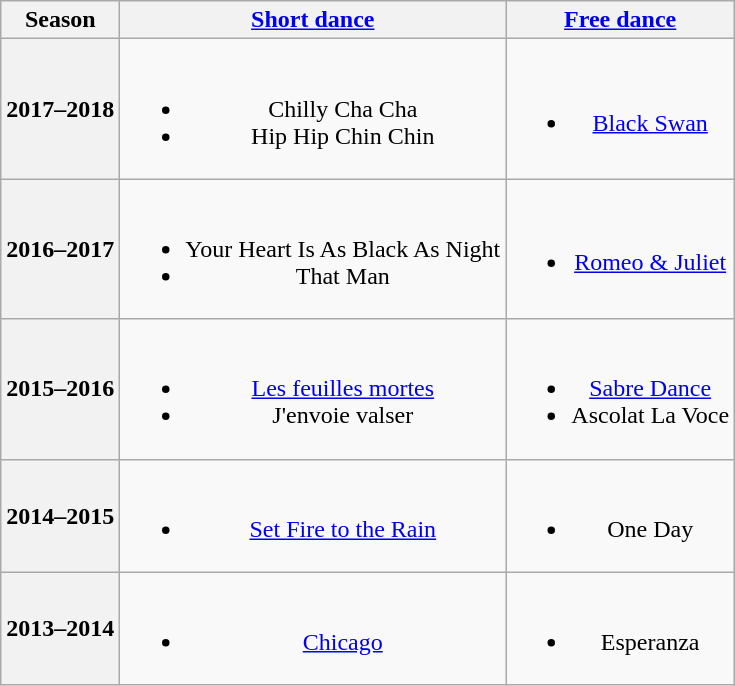<table class=wikitable style=text-align:center>
<tr>
<th>Season</th>
<th><a href='#'>Short dance</a></th>
<th><a href='#'>Free dance</a></th>
</tr>
<tr>
<th>2017–2018 <br></th>
<td><br><ul><li> Chilly Cha Cha <br></li><li> Hip Hip Chin Chin <br></li></ul></td>
<td><br><ul><li><a href='#'>Black Swan</a> <br></li></ul></td>
</tr>
<tr>
<th>2016–2017 <br></th>
<td><br><ul><li> Your Heart Is As Black As Night <br></li><li> That Man <br></li></ul></td>
<td><br><ul><li><a href='#'>Romeo & Juliet</a> <br></li></ul></td>
</tr>
<tr>
<th>2015–2016 <br></th>
<td><br><ul><li> <a href='#'>Les feuilles mortes</a> <br></li><li> J'envoie valser <br></li></ul></td>
<td><br><ul><li><a href='#'>Sabre Dance</a> <br></li><li>Ascolat La Voce <br></li></ul></td>
</tr>
<tr>
<th>2014–2015</th>
<td><br><ul><li> <a href='#'>Set Fire to the Rain</a> <br></li></ul></td>
<td><br><ul><li>One Day <br></li></ul></td>
</tr>
<tr>
<th>2013–2014</th>
<td><br><ul><li> <a href='#'>Chicago</a> <br></li></ul></td>
<td><br><ul><li>Esperanza <br></li></ul></td>
</tr>
</table>
